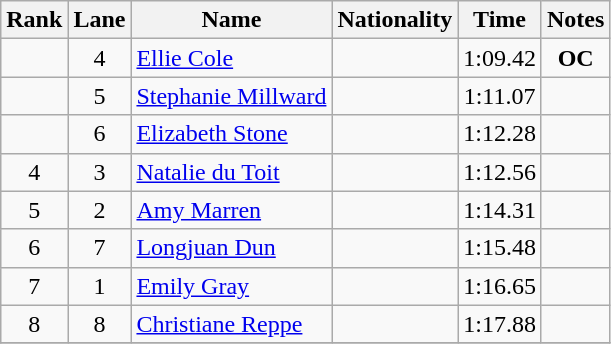<table class="wikitable">
<tr>
<th>Rank</th>
<th>Lane</th>
<th>Name</th>
<th>Nationality</th>
<th>Time</th>
<th>Notes</th>
</tr>
<tr>
<td align=center></td>
<td align=center>4</td>
<td><a href='#'>Ellie Cole</a></td>
<td></td>
<td align=center>1:09.42</td>
<td align=center><strong>OC</strong></td>
</tr>
<tr>
<td align=center></td>
<td align=center>5</td>
<td><a href='#'>Stephanie Millward</a></td>
<td></td>
<td align=center>1:11.07</td>
<td align=center></td>
</tr>
<tr>
<td align=center></td>
<td align=center>6</td>
<td><a href='#'>Elizabeth Stone</a></td>
<td></td>
<td align=center>1:12.28</td>
<td align=center></td>
</tr>
<tr>
<td align=center>4</td>
<td align=center>3</td>
<td><a href='#'>Natalie du Toit</a></td>
<td></td>
<td align=center>1:12.56</td>
<td align=center></td>
</tr>
<tr>
<td align=center>5</td>
<td align=center>2</td>
<td><a href='#'>Amy Marren</a></td>
<td></td>
<td align=center>1:14.31</td>
<td align=center></td>
</tr>
<tr>
<td align=center>6</td>
<td align=center>7</td>
<td><a href='#'>Longjuan Dun</a></td>
<td></td>
<td align=center>1:15.48</td>
<td align=center></td>
</tr>
<tr>
<td align=center>7</td>
<td align=center>1</td>
<td><a href='#'>Emily Gray</a></td>
<td></td>
<td align=center>1:16.65</td>
<td align=center></td>
</tr>
<tr>
<td align=center>8</td>
<td align=center>8</td>
<td><a href='#'>Christiane Reppe</a></td>
<td></td>
<td align=center>1:17.88</td>
<td align=center></td>
</tr>
<tr>
</tr>
</table>
